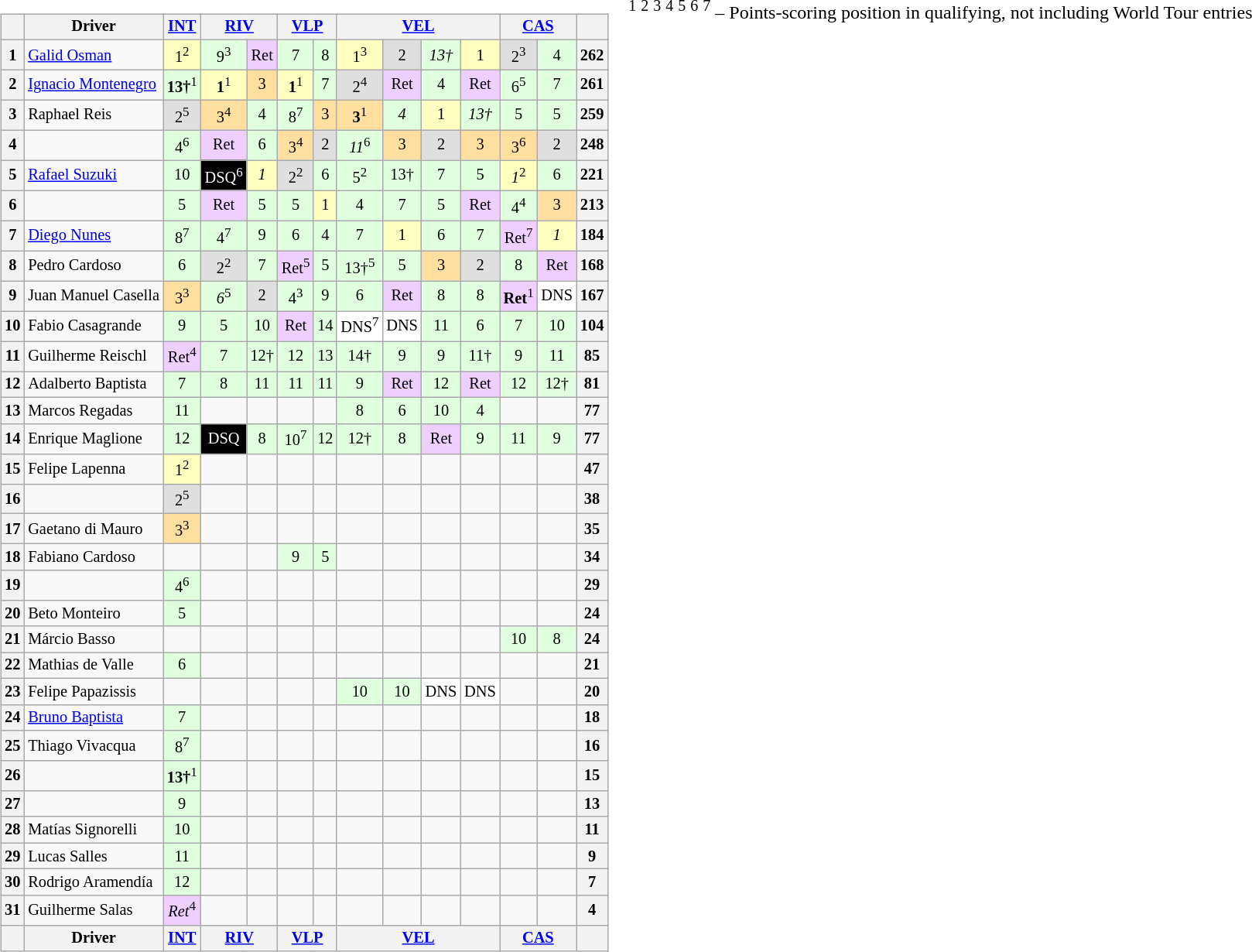<table>
<tr>
<td valign=top><br><table class="wikitable" align="left" style="font-size: 85%; text-align: center;"|>
<tr valign="top">
<th valign=middle></th>
<th valign=middle>Driver</th>
<th><a href='#'>INT</a><br></th>
<th colspan="2"><a href='#'>RIV</a><br></th>
<th colspan="2"><a href='#'>VLP</a><br></th>
<th colspan="4"><a href='#'>VEL</a><br></th>
<th colspan="2"><a href='#'>CAS</a><br></th>
<th valign="middle">  </th>
</tr>
<tr>
<th>1</th>
<td align=left> <a href='#'>Galid Osman</a></td>
<td bgcolor=FFFFBF>1<sup>2</sup></td>
<td bgcolor=DFFFDF>9<sup>3</sup></td>
<td bgcolor=EFCFFF>Ret</td>
<td bgcolor=DFFFDF>7</td>
<td bgcolor=DFFFDF>8</td>
<td bgcolor=FFFFBF>1<sup>3</sup></td>
<td bgcolor=DFDFDF>2</td>
<td bgcolor=DFFFDF><em>13†</em></td>
<td bgcolor=FFFFBF>1</td>
<td bgcolor=DFDFDF>2<sup>3</sup></td>
<td bgcolor=DFFFDF>4</td>
<th>262</th>
</tr>
<tr>
<th>2</th>
<td align=left> <a href='#'>Ignacio Montenegro</a></td>
<td bgcolor=DFFFDF><strong>13†</strong><sup>1</sup></td>
<td bgcolor=FFFFBF><strong>1</strong><sup>1</sup></td>
<td bgcolor=FFDF9F>3</td>
<td bgcolor=FFFFBF><strong>1</strong><sup>1</sup></td>
<td bgcolor=DFFFDF>7</td>
<td bgcolor=DFDFDF>2<sup>4</sup></td>
<td bgcolor=EFCFFF>Ret</td>
<td bgcolor=DFFFDF>4</td>
<td bgcolor=EFCFFF>Ret</td>
<td bgcolor=DFFFDF>6<sup>5</sup></td>
<td bgcolor=DFFFDF>7</td>
<th>261</th>
</tr>
<tr>
<th>3</th>
<td align=left> Raphael Reis</td>
<td bgcolor=DFDFDF>2<sup>5</sup></td>
<td bgcolor=FFDF9F>3<sup>4</sup></td>
<td bgcolor=DFFFDF>4</td>
<td bgcolor=DFFFDF>8<sup>7</sup></td>
<td bgcolor=FFDF9F>3</td>
<td bgcolor=FFDF9F><strong>3</strong><sup>1</sup></td>
<td bgcolor=DFFFDF><em>4</em></td>
<td bgcolor=FFFFBF>1</td>
<td bgcolor=DFFFDF><em>13†</em></td>
<td bgcolor=DFFFDF>5</td>
<td bgcolor=DFFFDF>5</td>
<th>259</th>
</tr>
<tr>
<th>4</th>
<td align=left> </td>
<td bgcolor=DFFFDF>4<sup>6</sup></td>
<td bgcolor=EFCFFF>Ret</td>
<td bgcolor=DFFFDF>6</td>
<td bgcolor=FFDF9F>3<sup>4</sup></td>
<td bgcolor=DFDFDF>2</td>
<td bgcolor=DFFFDF><em>11</em><sup>6</sup></td>
<td bgcolor=FFDF9F>3</td>
<td bgcolor=DFDFDF>2</td>
<td bgcolor=FFDF9F>3</td>
<td bgcolor=FFDF9F>3<sup>6</sup></td>
<td bgcolor=DFDFDF>2</td>
<th>248</th>
</tr>
<tr>
<th>5</th>
<td align=left> <a href='#'>Rafael Suzuki</a></td>
<td bgcolor=DFFFDF>10</td>
<td bgcolor=000000 style=color:#FFFFFF>DSQ<sup>6</sup></td>
<td bgcolor=FFFFBF><em>1</em></td>
<td bgcolor=DFDFDF>2<sup>2</sup></td>
<td bgcolor=DFFFDF>6</td>
<td bgcolor=DFFFDF>5<sup>2</sup></td>
<td bgcolor=DFFFDF>13†</td>
<td bgcolor=DFFFDF>7</td>
<td bgcolor=DFFFDF>5</td>
<td bgcolor=FFFFBF><em>1</em><sup>2</sup></td>
<td bgcolor=DFFFDF>6</td>
<th>221</th>
</tr>
<tr>
<th>6</th>
<td align=left> </td>
<td bgcolor=DFFFDF>5</td>
<td bgcolor=EFCFFF>Ret</td>
<td bgcolor=DFFFDF>5</td>
<td bgcolor=DFFFDF>5</td>
<td bgcolor=FFFFBF>1</td>
<td bgcolor=DFFFDF>4</td>
<td bgcolor=DFFFDF>7</td>
<td bgcolor=DFFFDF>5</td>
<td bgcolor=EFCFFF>Ret</td>
<td bgcolor=DFFFDF>4<sup>4</sup></td>
<td bgcolor=FFDF9F>3</td>
<th>213</th>
</tr>
<tr>
<th>7</th>
<td align=left> <a href='#'>Diego Nunes</a></td>
<td bgcolor=DFFFDF>8<sup>7</sup></td>
<td bgcolor=DFFFDF>4<sup>7</sup></td>
<td bgcolor=DFFFDF>9</td>
<td bgcolor=DFFFDF>6</td>
<td bgcolor=DFFFDF>4</td>
<td bgcolor=DFFFDF>7</td>
<td bgcolor=FFFFBF>1</td>
<td bgcolor=DFFFDF>6</td>
<td bgcolor=DFFFDF>7</td>
<td bgcolor=EFCFFF>Ret<sup>7</sup></td>
<td bgcolor=FFFFBF><em>1</em></td>
<th>184</th>
</tr>
<tr>
<th>8</th>
<td align=left> Pedro Cardoso</td>
<td bgcolor=DFFFDF>6</td>
<td bgcolor=DFDFDF>2<sup>2</sup></td>
<td bgcolor=DFFFDF>7</td>
<td bgcolor=EFCFFF>Ret<sup>5</sup></td>
<td bgcolor=DFFFDF>5</td>
<td bgcolor=DFFFDF>13†<sup>5</sup></td>
<td bgcolor=DFFFDF>5</td>
<td bgcolor=FFDF9F>3</td>
<td bgcolor=DFDFDF>2</td>
<td bgcolor=DFFFDF>8</td>
<td bgcolor=EFCFFF>Ret</td>
<th>168</th>
</tr>
<tr>
<th>9</th>
<td align=left> Juan Manuel Casella</td>
<td bgcolor=FFDF9F>3<sup>3</sup></td>
<td bgcolor=DFFFDF><em>6</em><sup>5</sup></td>
<td bgcolor=DFDFDF>2</td>
<td bgcolor=DFFFDF>4<sup>3</sup></td>
<td bgcolor=DFFFDF>9</td>
<td bgcolor=DFFFDF>6</td>
<td bgcolor=EFCFFF>Ret</td>
<td bgcolor=DFFFDF>8</td>
<td bgcolor=DFFFDF>8</td>
<td bgcolor=EFCFFF><strong>Ret</strong><sup>1</sup></td>
<td bgcolor=FFFFFF>DNS</td>
<th>167</th>
</tr>
<tr>
<th>10</th>
<td align=left> Fabio Casagrande</td>
<td bgcolor=DFFFDF>9</td>
<td bgcolor=DFFFDF>5</td>
<td bgcolor=DFFFDF>10</td>
<td bgcolor=EFCFFF>Ret</td>
<td bgcolor=DFFFDF>14</td>
<td bgcolor=FFFFFF>DNS<sup>7</sup></td>
<td bgcolor=FFFFFF>DNS</td>
<td bgcolor=DFFFDF>11</td>
<td bgcolor=DFFFDF>6</td>
<td bgcolor=DFFFDF>7</td>
<td bgcolor=DFFFDF>10</td>
<th>104</th>
</tr>
<tr>
<th>11</th>
<td align=left> Guilherme Reischl</td>
<td bgcolor=EFCFFF>Ret<sup>4</sup></td>
<td bgcolor=DFFFDF>7</td>
<td bgcolor=DFFFDF>12†</td>
<td bgcolor=DFFFDF>12</td>
<td bgcolor=DFFFDF>13</td>
<td bgcolor=DFFFDF>14†</td>
<td bgcolor=DFFFDF>9</td>
<td bgcolor=DFFFDF>9</td>
<td bgcolor=DFFFDF>11†</td>
<td bgcolor=DFFFDF>9</td>
<td bgcolor=DFFFDF>11</td>
<th>85</th>
</tr>
<tr>
<th>12</th>
<td align=left> Adalberto Baptista</td>
<td bgcolor=DFFFDF>7</td>
<td bgcolor=DFFFDF>8</td>
<td bgcolor=DFFFDF>11</td>
<td bgcolor=DFFFDF>11</td>
<td bgcolor=DFFFDF>11</td>
<td bgcolor=DFFFDF>9</td>
<td bgcolor=EFCFFF>Ret</td>
<td bgcolor=DFFFDF>12</td>
<td bgcolor=EFCFFF>Ret</td>
<td bgcolor=DFFFDF>12</td>
<td bgcolor=DFFFDF>12†</td>
<th>81</th>
</tr>
<tr>
<th>13</th>
<td align=left> Marcos Regadas</td>
<td bgcolor=DFFFDF>11</td>
<td></td>
<td></td>
<td></td>
<td></td>
<td bgcolor=DFFFDF>8</td>
<td bgcolor=DFFFDF>6</td>
<td bgcolor=DFFFDF>10</td>
<td bgcolor=DFFFDF>4</td>
<td></td>
<td></td>
<th>77</th>
</tr>
<tr>
<th>14</th>
<td align=left> Enrique Maglione</td>
<td bgcolor=DFFFDF>12</td>
<td bgcolor=000000 style=color:#FFFFFF>DSQ</td>
<td bgcolor=DFFFDF>8</td>
<td bgcolor=DFFFDF>10<sup>7</sup></td>
<td bgcolor=DFFFDF>12</td>
<td bgcolor=DFFFDF>12†</td>
<td bgcolor=DFFFDF>8</td>
<td bgcolor=EFCFFF>Ret</td>
<td bgcolor=DFFFDF>9</td>
<td bgcolor=DFFFDF>11</td>
<td bgcolor=DFFFDF>9</td>
<th>77</th>
</tr>
<tr>
<th>15</th>
<td align=left> Felipe Lapenna</td>
<td bgcolor=FFFFBF>1<sup>2</sup></td>
<td></td>
<td></td>
<td></td>
<td></td>
<td></td>
<td></td>
<td></td>
<td></td>
<td></td>
<td></td>
<th>47</th>
</tr>
<tr>
<th>16</th>
<td align=left> </td>
<td bgcolor=DFDFDF>2<sup>5</sup></td>
<td></td>
<td></td>
<td></td>
<td></td>
<td></td>
<td></td>
<td></td>
<td></td>
<td></td>
<td></td>
<th>38</th>
</tr>
<tr>
<th>17</th>
<td align=left> Gaetano di Mauro</td>
<td bgcolor=FFDF9F>3<sup>3</sup></td>
<td></td>
<td></td>
<td></td>
<td></td>
<td></td>
<td></td>
<td></td>
<td></td>
<td></td>
<td></td>
<th>35</th>
</tr>
<tr>
<th>18</th>
<td align=left> Fabiano Cardoso</td>
<td></td>
<td></td>
<td></td>
<td bgcolor=DFFFDF>9</td>
<td bgcolor=DFFFDF>5</td>
<td></td>
<td></td>
<td></td>
<td></td>
<td></td>
<td></td>
<th>34</th>
</tr>
<tr>
<th>19</th>
<td align=left> </td>
<td bgcolor=DFFFDF>4<sup>6</sup></td>
<td></td>
<td></td>
<td></td>
<td></td>
<td></td>
<td></td>
<td></td>
<td></td>
<td></td>
<td></td>
<th>29</th>
</tr>
<tr>
<th>20</th>
<td align=left> Beto Monteiro</td>
<td bgcolor=DFFFDF>5</td>
<td></td>
<td></td>
<td></td>
<td></td>
<td></td>
<td></td>
<td></td>
<td></td>
<td></td>
<td></td>
<th>24</th>
</tr>
<tr>
<th>21</th>
<td align=left> Márcio Basso</td>
<td></td>
<td></td>
<td></td>
<td></td>
<td></td>
<td></td>
<td></td>
<td></td>
<td></td>
<td bgcolor=DFFFDF>10</td>
<td bgcolor=DFFFDF>8</td>
<th>24</th>
</tr>
<tr>
<th>22</th>
<td align=left> Mathias de Valle</td>
<td bgcolor=DFFFDF>6</td>
<td></td>
<td></td>
<td></td>
<td></td>
<td></td>
<td></td>
<td></td>
<td></td>
<td></td>
<td></td>
<th>21</th>
</tr>
<tr>
<th>23</th>
<td align=left> Felipe Papazissis</td>
<td></td>
<td></td>
<td></td>
<td></td>
<td></td>
<td bgcolor=DFFFDF>10</td>
<td bgcolor=DFFFDF>10</td>
<td bgcolor=FFFFFF>DNS</td>
<td bgcolor=FFFFFF>DNS</td>
<td></td>
<td></td>
<th>20</th>
</tr>
<tr>
<th>24</th>
<td align=left> <a href='#'>Bruno Baptista</a></td>
<td bgcolor=DFFFDF>7</td>
<td></td>
<td></td>
<td></td>
<td></td>
<td></td>
<td></td>
<td></td>
<td></td>
<td></td>
<td></td>
<th>18</th>
</tr>
<tr>
<th>25</th>
<td align=left> Thiago Vivacqua</td>
<td bgcolor=DFFFDF>8<sup>7</sup></td>
<td></td>
<td></td>
<td></td>
<td></td>
<td></td>
<td></td>
<td></td>
<td></td>
<td></td>
<td></td>
<th>16</th>
</tr>
<tr>
<th>26</th>
<td align=left> </td>
<td bgcolor=DFFFDF><strong>13†</strong><sup>1</sup></td>
<td></td>
<td></td>
<td></td>
<td></td>
<td></td>
<td></td>
<td></td>
<td></td>
<td></td>
<td></td>
<th>15</th>
</tr>
<tr>
<th>27</th>
<td align=left> </td>
<td bgcolor=DFFFDF>9</td>
<td></td>
<td></td>
<td></td>
<td></td>
<td></td>
<td></td>
<td></td>
<td></td>
<td></td>
<td></td>
<th>13</th>
</tr>
<tr>
<th>28</th>
<td align=left> Matías Signorelli</td>
<td bgcolor=DFFFDF>10</td>
<td></td>
<td></td>
<td></td>
<td></td>
<td></td>
<td></td>
<td></td>
<td></td>
<td></td>
<td></td>
<th>11</th>
</tr>
<tr>
<th>29</th>
<td align=left> Lucas Salles</td>
<td bgcolor=DFFFDF>11</td>
<td></td>
<td></td>
<td></td>
<td></td>
<td></td>
<td></td>
<td></td>
<td></td>
<td></td>
<td></td>
<th>9</th>
</tr>
<tr>
<th>30</th>
<td align=left> Rodrigo Aramendía</td>
<td bgcolor=DFFFDF>12</td>
<td></td>
<td></td>
<td></td>
<td></td>
<td></td>
<td></td>
<td></td>
<td></td>
<td></td>
<td></td>
<th>7</th>
</tr>
<tr>
<th>31</th>
<td align=left> Guilherme Salas</td>
<td bgcolor=EFCFFF><em>Ret</em><sup>4</sup></td>
<td></td>
<td></td>
<td></td>
<td></td>
<td></td>
<td></td>
<td></td>
<td></td>
<td></td>
<td></td>
<th>4</th>
</tr>
<tr valign="top">
<th valign=middle></th>
<th valign=middle>Driver</th>
<th><a href='#'>INT</a><br></th>
<th colspan="2"><a href='#'>RIV</a><br></th>
<th colspan="2"><a href='#'>VLP</a><br></th>
<th colspan="4"><a href='#'>VEL</a><br></th>
<th colspan="2"><a href='#'>CAS</a><br></th>
<th valign="middle">  </th>
</tr>
</table>
</td>
<td valign=top><br>
<span><sup>1</sup> <sup>2</sup> <sup>3</sup> <sup>4</sup> <sup>5</sup> <sup>6</sup> <sup>7</sup> – Points-scoring position in qualifying, not including World Tour entries</span></td>
</tr>
</table>
